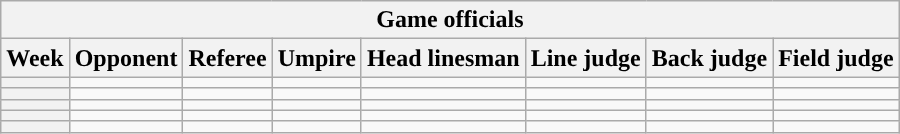<table class="wikitable">
<tr>
<th colspan="8">Game officials</th>
</tr>
<tr>
<th>Week</th>
<th>Opponent</th>
<th>Referee</th>
<th>Umpire</th>
<th>Head linesman</th>
<th>Line judge</th>
<th>Back judge</th>
<th>Field judge</th>
</tr>
<tr -style="background: #ffdddd;">
<th></th>
<td></td>
<td></td>
<td></td>
<td></td>
<td></td>
<td></td>
<td></td>
</tr>
<tr -style="background: #ddffdd;">
<th></th>
<td></td>
<td></td>
<td></td>
<td></td>
<td></td>
<td></td>
<td></td>
</tr>
<tr -style="background: #ddffdd;">
<th></th>
<td></td>
<td></td>
<td></td>
<td></td>
<td></td>
<td></td>
<td></td>
</tr>
<tr -style="background: #ffdddd;">
<th></th>
<td></td>
<td></td>
<td></td>
<td></td>
<td></td>
<td></td>
<td></td>
</tr>
<tr -style="background: #ddffdd;">
<th></th>
<td></td>
<td></td>
<td></td>
<td></td>
<td></td>
<td></td>
<td></td>
</tr>
</table>
